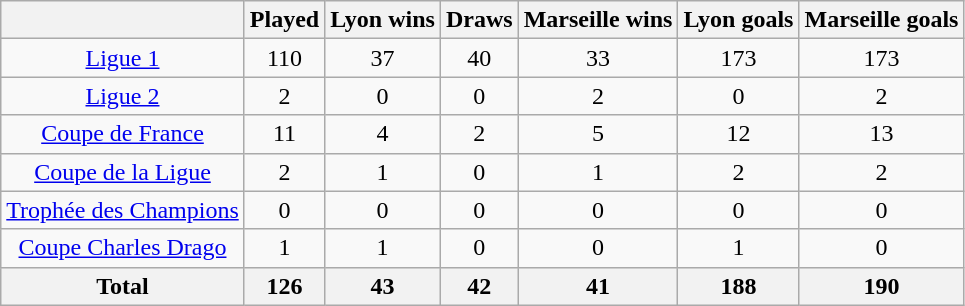<table class="wikitable" style="text-align: center;">
<tr>
<th></th>
<th>Played</th>
<th>Lyon wins</th>
<th>Draws</th>
<th>Marseille wins</th>
<th>Lyon goals</th>
<th>Marseille goals</th>
</tr>
<tr>
<td><a href='#'>Ligue 1</a></td>
<td>110</td>
<td>37</td>
<td>40</td>
<td>33</td>
<td>173</td>
<td>173</td>
</tr>
<tr>
<td><a href='#'>Ligue 2</a></td>
<td>2</td>
<td>0</td>
<td>0</td>
<td>2</td>
<td>0</td>
<td>2</td>
</tr>
<tr>
<td><a href='#'>Coupe de France</a></td>
<td>11</td>
<td>4</td>
<td>2</td>
<td>5</td>
<td>12</td>
<td>13</td>
</tr>
<tr>
<td><a href='#'>Coupe de la Ligue</a></td>
<td>2</td>
<td>1</td>
<td>0</td>
<td>1</td>
<td>2</td>
<td>2</td>
</tr>
<tr>
<td><a href='#'>Trophée des Champions</a></td>
<td>0</td>
<td>0</td>
<td>0</td>
<td>0</td>
<td>0</td>
<td>0</td>
</tr>
<tr>
<td><a href='#'>Coupe Charles Drago</a></td>
<td>1</td>
<td>1</td>
<td>0</td>
<td>0</td>
<td>1</td>
<td>0</td>
</tr>
<tr>
<th>Total</th>
<th>126</th>
<th>43</th>
<th>42</th>
<th>41</th>
<th>188</th>
<th>190</th>
</tr>
</table>
